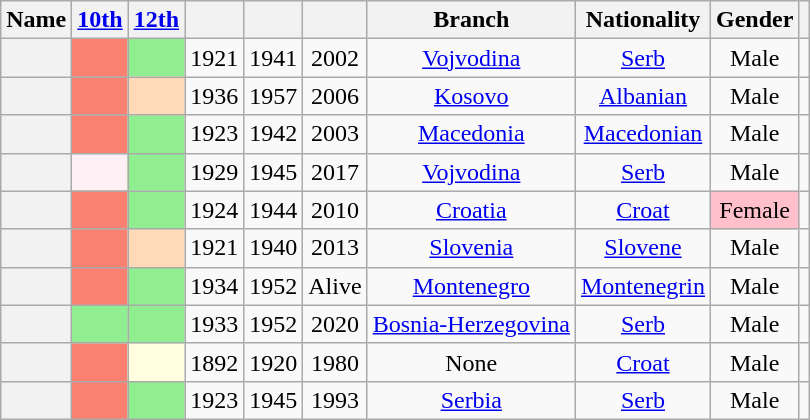<table class="wikitable sortable" style=text-align:center>
<tr>
<th scope="col">Name</th>
<th scope="col"><a href='#'>10th</a></th>
<th scope="col"><a href='#'>12th</a></th>
<th scope="col"></th>
<th scope="col"></th>
<th scope="col"></th>
<th scope="col">Branch</th>
<th scope="col">Nationality</th>
<th scope="col">Gender</th>
<th scope="col" class="unsortable"></th>
</tr>
<tr>
<th align="center" scope="row" style="font-weight:normal;"></th>
<td bgcolor = Salmon></td>
<td bgcolor = LightGreen></td>
<td>1921</td>
<td>1941</td>
<td>2002</td>
<td><a href='#'>Vojvodina</a></td>
<td><a href='#'>Serb</a></td>
<td>Male</td>
<td></td>
</tr>
<tr>
<th align="center" scope="row" style="font-weight:normal;"></th>
<td bgcolor = Salmon></td>
<td bgcolor = PeachPuff></td>
<td>1936</td>
<td>1957</td>
<td>2006</td>
<td><a href='#'>Kosovo</a></td>
<td><a href='#'>Albanian</a></td>
<td>Male</td>
<td></td>
</tr>
<tr>
<th align="center" scope="row" style="font-weight:normal;"></th>
<td bgcolor = Salmon></td>
<td bgcolor = LightGreen></td>
<td>1923</td>
<td>1942</td>
<td>2003</td>
<td><a href='#'>Macedonia</a></td>
<td><a href='#'>Macedonian</a></td>
<td>Male</td>
<td></td>
</tr>
<tr>
<th align="center" scope="row" style="font-weight:normal;"></th>
<td bgcolor = LavenderBlush></td>
<td bgcolor = LightGreen></td>
<td>1929</td>
<td>1945</td>
<td>2017</td>
<td><a href='#'>Vojvodina</a></td>
<td><a href='#'>Serb</a></td>
<td>Male</td>
<td></td>
</tr>
<tr>
<th align="center" scope="row" style="font-weight:normal;"></th>
<td bgcolor = Salmon></td>
<td bgcolor = LightGreen></td>
<td>1924</td>
<td>1944</td>
<td>2010</td>
<td><a href='#'>Croatia</a></td>
<td><a href='#'>Croat</a></td>
<td style="background: Pink">Female</td>
<td></td>
</tr>
<tr>
<th align="center" scope="row" style="font-weight:normal;"></th>
<td bgcolor = Salmon></td>
<td bgcolor = PeachPuff></td>
<td>1921</td>
<td>1940</td>
<td>2013</td>
<td><a href='#'>Slovenia</a></td>
<td><a href='#'>Slovene</a></td>
<td>Male</td>
<td></td>
</tr>
<tr>
<th align="center" scope="row" style="font-weight:normal;"></th>
<td bgcolor = Salmon></td>
<td bgcolor = LightGreen></td>
<td>1934</td>
<td>1952</td>
<td>Alive</td>
<td><a href='#'>Montenegro</a></td>
<td><a href='#'>Montenegrin</a></td>
<td>Male</td>
<td></td>
</tr>
<tr>
<th align="center" scope="row" style="font-weight:normal;"></th>
<td bgcolor = LightGreen></td>
<td bgcolor = LightGreen></td>
<td>1933</td>
<td>1952</td>
<td>2020</td>
<td><a href='#'>Bosnia-Herzegovina</a></td>
<td><a href='#'>Serb</a></td>
<td>Male</td>
<td></td>
</tr>
<tr>
<th align="center" scope="row" style="font-weight:normal;"></th>
<td bgcolor = Salmon></td>
<td bgcolor = LightYellow></td>
<td>1892</td>
<td>1920</td>
<td>1980</td>
<td>None</td>
<td><a href='#'>Croat</a></td>
<td>Male</td>
<td></td>
</tr>
<tr>
<th align="center" scope="row" style="font-weight:normal;"></th>
<td bgcolor = Salmon></td>
<td bgcolor = LightGreen></td>
<td>1923</td>
<td>1945</td>
<td>1993</td>
<td><a href='#'>Serbia</a></td>
<td><a href='#'>Serb</a></td>
<td>Male</td>
<td></td>
</tr>
</table>
